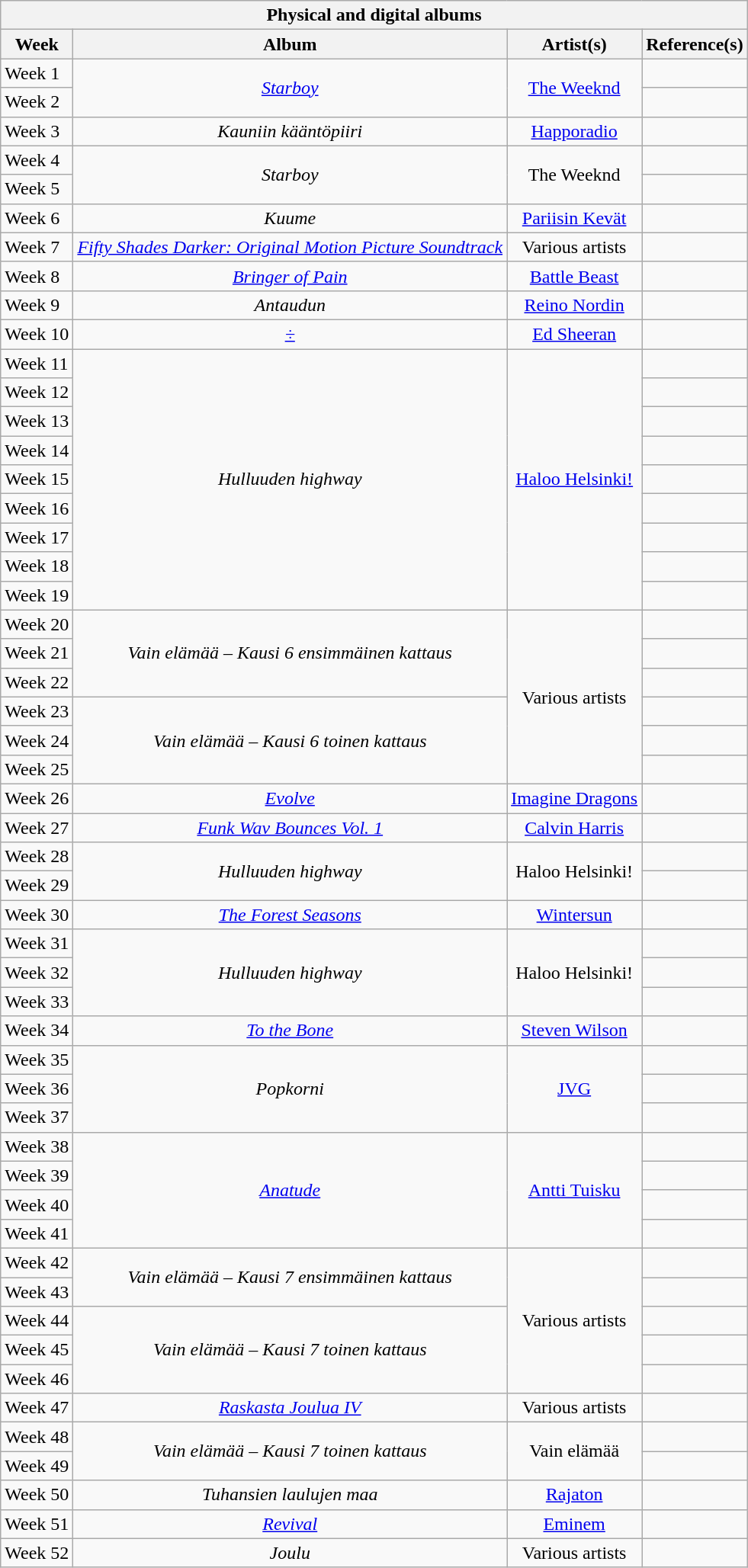<table class="wikitable">
<tr>
<th colspan="4">Physical and digital albums</th>
</tr>
<tr>
<th>Week</th>
<th>Album</th>
<th>Artist(s)</th>
<th>Reference(s)</th>
</tr>
<tr>
<td>Week 1</td>
<td style="text-align: center;" rowspan="2"><em><a href='#'>Starboy</a></em></td>
<td style="text-align: center;" rowspan="2"><a href='#'>The Weeknd</a></td>
<td style="text-align: center;"></td>
</tr>
<tr>
<td>Week 2</td>
<td style="text-align: center;"></td>
</tr>
<tr>
<td>Week 3</td>
<td style="text-align: center;"><em>Kauniin kääntöpiiri</em></td>
<td style="text-align: center;"><a href='#'>Happoradio</a></td>
<td style="text-align: center;"></td>
</tr>
<tr>
<td>Week 4</td>
<td style="text-align: center;" rowspan="2"><em>Starboy</em></td>
<td style="text-align: center;" rowspan="2">The Weeknd</td>
<td style="text-align: center;"></td>
</tr>
<tr>
<td>Week 5</td>
<td style="text-align: center;"></td>
</tr>
<tr>
<td>Week 6</td>
<td style="text-align: center;"><em>Kuume</em></td>
<td style="text-align: center;"><a href='#'>Pariisin Kevät</a></td>
<td style="text-align: center;"></td>
</tr>
<tr>
<td>Week 7</td>
<td style="text-align: center;"><em><a href='#'>Fifty Shades Darker: Original Motion Picture Soundtrack</a></em></td>
<td style="text-align: center;">Various artists</td>
<td style="text-align: center;"></td>
</tr>
<tr>
<td>Week 8</td>
<td style="text-align: center;"><em><a href='#'>Bringer of Pain</a></em></td>
<td style="text-align: center;"><a href='#'>Battle Beast</a></td>
<td style="text-align: center;"></td>
</tr>
<tr>
<td>Week 9</td>
<td style="text-align: center;"><em>Antaudun</em></td>
<td style="text-align: center;"><a href='#'>Reino Nordin</a></td>
<td style="text-align: center;"></td>
</tr>
<tr>
<td>Week 10</td>
<td style="text-align: center;"><em><a href='#'>÷</a></em></td>
<td style="text-align: center;"><a href='#'>Ed Sheeran</a></td>
<td style="text-align: center;"></td>
</tr>
<tr>
<td>Week 11</td>
<td style="text-align: center;" rowspan="9"><em>Hulluuden highway</em></td>
<td style="text-align: center;" rowspan="9"><a href='#'>Haloo Helsinki!</a></td>
<td style="text-align: center;"></td>
</tr>
<tr>
<td>Week 12</td>
<td style="text-align: center;"></td>
</tr>
<tr>
<td>Week 13</td>
<td style="text-align: center;"></td>
</tr>
<tr>
<td>Week 14</td>
<td style="text-align: center;"></td>
</tr>
<tr>
<td>Week 15</td>
<td style="text-align: center;"></td>
</tr>
<tr>
<td>Week 16</td>
<td style="text-align: center;"></td>
</tr>
<tr>
<td>Week 17</td>
<td style="text-align: center;"></td>
</tr>
<tr>
<td>Week 18</td>
<td style="text-align: center;"></td>
</tr>
<tr>
<td>Week 19</td>
<td style="text-align: center;"></td>
</tr>
<tr>
<td>Week 20</td>
<td style="text-align: center;" rowspan="3"><em>Vain elämää – Kausi 6 ensimmäinen kattaus</em></td>
<td style="text-align: center;" rowspan="6">Various artists</td>
<td style="text-align: center;"></td>
</tr>
<tr>
<td>Week 21</td>
<td style="text-align: center;"></td>
</tr>
<tr>
<td>Week 22</td>
<td style="text-align: center;"></td>
</tr>
<tr>
<td>Week 23</td>
<td style="text-align: center;" rowspan="3"><em>Vain elämää – Kausi 6 toinen kattaus</em></td>
<td style="text-align: center;"></td>
</tr>
<tr>
<td>Week 24</td>
<td style="text-align: center;"></td>
</tr>
<tr>
<td>Week 25</td>
<td style="text-align: center;"></td>
</tr>
<tr>
<td>Week 26</td>
<td style="text-align: center;"><em><a href='#'>Evolve</a></em></td>
<td style="text-align: center;"><a href='#'>Imagine Dragons</a></td>
<td style="text-align: center;"></td>
</tr>
<tr>
<td>Week 27</td>
<td style="text-align: center;"><em><a href='#'>Funk Wav Bounces Vol. 1</a></em></td>
<td style="text-align: center;"><a href='#'>Calvin Harris</a></td>
<td style="text-align: center;"></td>
</tr>
<tr>
<td>Week 28</td>
<td style="text-align: center;" rowspan="2"><em>Hulluuden highway</em></td>
<td style="text-align: center;" rowspan="2">Haloo Helsinki!</td>
<td style="text-align: center;"></td>
</tr>
<tr>
<td>Week 29</td>
<td style="text-align: center;"></td>
</tr>
<tr>
<td>Week 30</td>
<td style="text-align: center;"><em><a href='#'>The Forest Seasons</a></em></td>
<td style="text-align: center;"><a href='#'>Wintersun</a></td>
<td style="text-align: center;"></td>
</tr>
<tr>
<td>Week 31</td>
<td style="text-align: center;" rowspan="3"><em>Hulluuden highway</em></td>
<td style="text-align: center;" rowspan="3">Haloo Helsinki!</td>
<td style="text-align: center;"></td>
</tr>
<tr>
<td>Week 32</td>
<td style="text-align: center;"></td>
</tr>
<tr>
<td>Week 33</td>
<td style="text-align: center;"></td>
</tr>
<tr>
<td>Week 34</td>
<td style="text-align: center;"><em><a href='#'>To the Bone</a></em></td>
<td style="text-align: center;"><a href='#'>Steven Wilson</a></td>
<td style="text-align: center;"></td>
</tr>
<tr>
<td>Week 35</td>
<td style="text-align: center;" rowspan="3"><em>Popkorni</em></td>
<td style="text-align: center;" rowspan="3"><a href='#'>JVG</a></td>
<td style="text-align: center;"></td>
</tr>
<tr>
<td>Week 36</td>
<td style="text-align: center;"></td>
</tr>
<tr>
<td>Week 37</td>
<td style="text-align: center;"></td>
</tr>
<tr>
<td>Week 38</td>
<td style="text-align: center;" rowspan="4"><em><a href='#'>Anatude</a></em></td>
<td style="text-align: center;" rowspan="4"><a href='#'>Antti Tuisku</a></td>
<td style="text-align: center;"></td>
</tr>
<tr>
<td>Week 39</td>
<td style="text-align: center;"></td>
</tr>
<tr>
<td>Week 40</td>
<td style="text-align: center;"></td>
</tr>
<tr>
<td>Week 41</td>
<td style="text-align: center;"></td>
</tr>
<tr>
<td>Week 42</td>
<td style="text-align: center;" rowspan="2"><em>Vain elämää – Kausi 7 ensimmäinen kattaus</em></td>
<td style="text-align: center;" rowspan="5">Various artists</td>
<td style="text-align: center;"></td>
</tr>
<tr>
<td>Week 43</td>
<td style="text-align: center;"></td>
</tr>
<tr>
<td>Week 44</td>
<td style="text-align: center;" rowspan="3"><em>Vain elämää – Kausi 7 toinen kattaus</em></td>
<td style="text-align: center;"></td>
</tr>
<tr>
<td>Week 45</td>
<td style="text-align: center;"></td>
</tr>
<tr>
<td>Week 46</td>
<td style="text-align: center;"></td>
</tr>
<tr>
<td>Week 47</td>
<td style="text-align: center;"><em><a href='#'>Raskasta Joulua IV</a></em></td>
<td style="text-align: center;">Various artists</td>
<td style="text-align: center;"></td>
</tr>
<tr>
<td>Week 48</td>
<td style="text-align: center;" rowspan="2"><em>Vain elämää – Kausi 7 toinen kattaus</em></td>
<td style="text-align: center;" rowspan="2">Vain elämää</td>
<td style="text-align: center;"></td>
</tr>
<tr>
<td>Week 49</td>
<td style="text-align: center;"></td>
</tr>
<tr>
<td>Week 50</td>
<td style="text-align: center;"><em>Tuhansien laulujen maa</em></td>
<td style="text-align: center;"><a href='#'>Rajaton</a></td>
<td style="text-align: center;"></td>
</tr>
<tr>
<td>Week 51</td>
<td style="text-align: center;"><em><a href='#'>Revival</a></em></td>
<td style="text-align: center;"><a href='#'>Eminem</a></td>
<td style="text-align: center;"></td>
</tr>
<tr>
<td>Week 52</td>
<td style="text-align: center;"><em>Joulu</em></td>
<td style="text-align: center;">Various artists</td>
<td style="text-align: center;"></td>
</tr>
</table>
